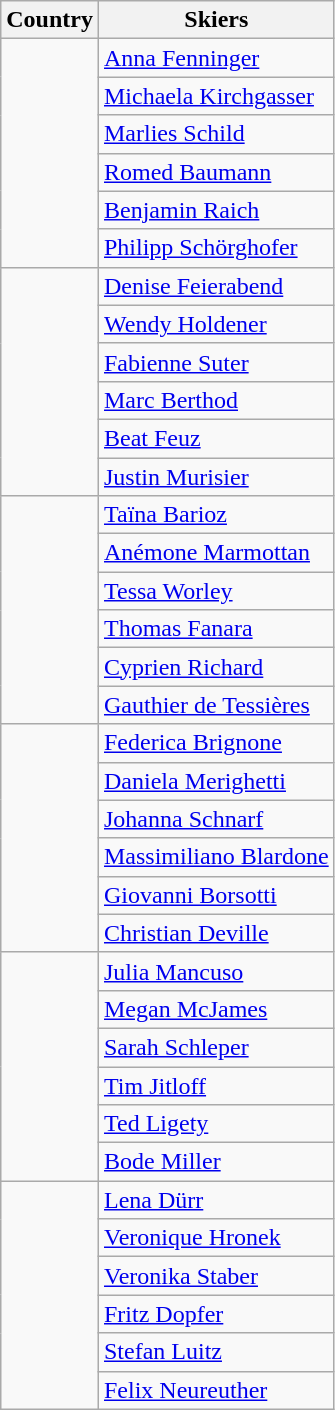<table class="wikitable">
<tr>
<th>Country</th>
<th>Skiers</th>
</tr>
<tr>
<td rowspan=6></td>
<td><a href='#'>Anna Fenninger</a></td>
</tr>
<tr>
<td><a href='#'>Michaela Kirchgasser</a></td>
</tr>
<tr>
<td><a href='#'>Marlies Schild</a></td>
</tr>
<tr>
<td><a href='#'>Romed Baumann</a></td>
</tr>
<tr>
<td><a href='#'>Benjamin Raich</a></td>
</tr>
<tr>
<td><a href='#'>Philipp Schörghofer</a></td>
</tr>
<tr>
<td rowspan=6></td>
<td><a href='#'>Denise Feierabend</a></td>
</tr>
<tr>
<td><a href='#'>Wendy Holdener</a></td>
</tr>
<tr>
<td><a href='#'>Fabienne Suter</a></td>
</tr>
<tr>
<td><a href='#'>Marc Berthod</a></td>
</tr>
<tr>
<td><a href='#'>Beat Feuz</a></td>
</tr>
<tr>
<td><a href='#'>Justin Murisier</a></td>
</tr>
<tr>
<td rowspan=6></td>
<td><a href='#'>Taïna Barioz</a></td>
</tr>
<tr>
<td><a href='#'>Anémone Marmottan</a></td>
</tr>
<tr>
<td><a href='#'>Tessa Worley</a></td>
</tr>
<tr>
<td><a href='#'>Thomas Fanara</a></td>
</tr>
<tr>
<td><a href='#'>Cyprien Richard</a></td>
</tr>
<tr>
<td><a href='#'>Gauthier de Tessières</a></td>
</tr>
<tr>
<td rowspan=6></td>
<td><a href='#'>Federica Brignone</a></td>
</tr>
<tr>
<td><a href='#'>Daniela Merighetti</a></td>
</tr>
<tr>
<td><a href='#'>Johanna Schnarf</a></td>
</tr>
<tr>
<td><a href='#'>Massimiliano Blardone</a></td>
</tr>
<tr>
<td><a href='#'>Giovanni Borsotti</a></td>
</tr>
<tr>
<td><a href='#'>Christian Deville</a></td>
</tr>
<tr>
<td rowspan=6></td>
<td><a href='#'>Julia Mancuso</a></td>
</tr>
<tr>
<td><a href='#'>Megan McJames</a></td>
</tr>
<tr>
<td><a href='#'>Sarah Schleper</a></td>
</tr>
<tr>
<td><a href='#'>Tim Jitloff</a></td>
</tr>
<tr>
<td><a href='#'>Ted Ligety</a></td>
</tr>
<tr>
<td><a href='#'>Bode Miller</a></td>
</tr>
<tr>
<td rowspan=6></td>
<td><a href='#'>Lena Dürr</a></td>
</tr>
<tr>
<td><a href='#'>Veronique Hronek</a></td>
</tr>
<tr>
<td><a href='#'>Veronika Staber</a></td>
</tr>
<tr>
<td><a href='#'>Fritz Dopfer</a></td>
</tr>
<tr>
<td><a href='#'>Stefan Luitz</a></td>
</tr>
<tr>
<td><a href='#'>Felix Neureuther</a></td>
</tr>
</table>
